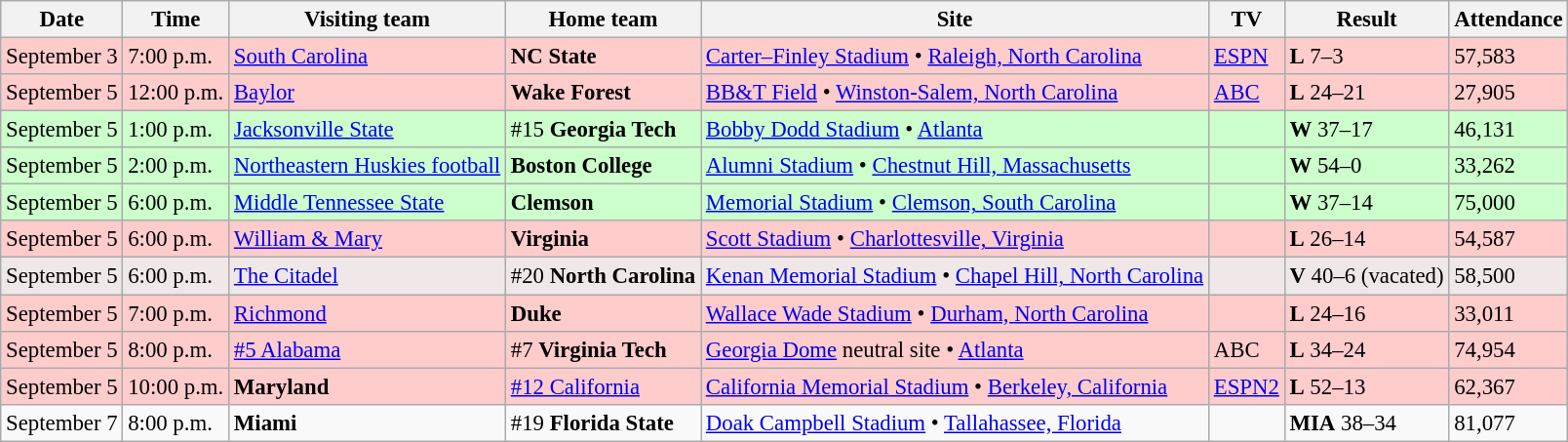<table class="wikitable" style="font-size:95%;">
<tr>
<th>Date</th>
<th>Time</th>
<th>Visiting team</th>
<th>Home team</th>
<th>Site</th>
<th>TV</th>
<th>Result</th>
<th>Attendance</th>
</tr>
<tr bgcolor=#ffcccc>
<td>September 3</td>
<td>7:00 p.m.</td>
<td><a href='#'>South Carolina</a></td>
<td><strong>NC State</strong></td>
<td><a href='#'>Carter–Finley Stadium</a> • <a href='#'>Raleigh, North Carolina</a></td>
<td><a href='#'>ESPN</a></td>
<td><strong>L</strong> 7–3</td>
<td>57,583</td>
</tr>
<tr bgcolor=#ffcccc>
<td>September 5</td>
<td>12:00 p.m.</td>
<td><a href='#'>Baylor</a></td>
<td><strong>Wake Forest</strong></td>
<td><a href='#'>BB&T Field</a> • <a href='#'>Winston-Salem, North Carolina</a></td>
<td><a href='#'>ABC</a></td>
<td><strong>L</strong> 24–21</td>
<td>27,905</td>
</tr>
<tr bgcolor=#ccffcc>
<td>September 5</td>
<td>1:00 p.m.</td>
<td><a href='#'>Jacksonville State</a></td>
<td>#15 <strong>Georgia Tech</strong></td>
<td><a href='#'>Bobby Dodd Stadium</a> • <a href='#'>Atlanta</a></td>
<td></td>
<td><strong>W</strong> 37–17</td>
<td>46,131</td>
</tr>
<tr bgcolor=#ccffcc>
<td>September 5</td>
<td>2:00 p.m.</td>
<td><a href='#'>Northeastern Huskies football</a></td>
<td><strong>Boston College</strong></td>
<td><a href='#'>Alumni Stadium</a> • <a href='#'>Chestnut Hill, Massachusetts</a></td>
<td></td>
<td><strong>W</strong> 54–0</td>
<td>33,262</td>
</tr>
<tr bgcolor=#ccffcc>
<td>September 5</td>
<td>6:00 p.m.</td>
<td><a href='#'>Middle Tennessee State</a></td>
<td><strong>Clemson</strong></td>
<td><a href='#'>Memorial Stadium</a> • <a href='#'>Clemson, South Carolina</a></td>
<td></td>
<td><strong>W</strong> 37–14</td>
<td>75,000</td>
</tr>
<tr bgcolor=ffcccc>
<td>September 5</td>
<td>6:00 p.m.</td>
<td><a href='#'>William & Mary</a></td>
<td><strong>Virginia</strong></td>
<td><a href='#'>Scott Stadium</a> • <a href='#'>Charlottesville, Virginia</a></td>
<td></td>
<td><strong>L</strong> 26–14</td>
<td>54,587</td>
</tr>
<tr bgcolor=f0e8e8>
<td>September 5</td>
<td>6:00 p.m.</td>
<td><a href='#'>The Citadel</a></td>
<td>#20 <strong>North Carolina</strong></td>
<td><a href='#'>Kenan Memorial Stadium</a> • <a href='#'>Chapel Hill, North Carolina</a></td>
<td></td>
<td><strong>V</strong> 40–6 (vacated)</td>
<td>58,500</td>
</tr>
<tr bgcolor=ffcccc>
<td>September 5</td>
<td>7:00 p.m.</td>
<td><a href='#'>Richmond</a></td>
<td><strong>Duke</strong></td>
<td><a href='#'>Wallace Wade Stadium</a> • <a href='#'>Durham, North Carolina</a></td>
<td></td>
<td><strong>L</strong> 24–16</td>
<td>33,011</td>
</tr>
<tr bgcolor=ffcccc>
<td>September 5</td>
<td>8:00 p.m.</td>
<td><a href='#'>#5 Alabama</a></td>
<td>#7 <strong>Virginia Tech</strong></td>
<td><a href='#'>Georgia Dome</a> neutral site • <a href='#'>Atlanta</a></td>
<td>ABC</td>
<td><strong>L</strong> 34–24</td>
<td>74,954</td>
</tr>
<tr bgcolor=#ffcccc>
<td>September 5</td>
<td>10:00 p.m.</td>
<td><strong>Maryland</strong></td>
<td><a href='#'>#12 California</a></td>
<td><a href='#'>California Memorial Stadium</a> • <a href='#'>Berkeley, California</a></td>
<td><a href='#'>ESPN2</a></td>
<td><strong>L</strong> 52–13</td>
<td>62,367</td>
</tr>
<tr bgcolor=>
<td>September 7</td>
<td>8:00 p.m.</td>
<td><strong>Miami</strong></td>
<td>#19 <strong>Florida State</strong></td>
<td><a href='#'>Doak Campbell Stadium</a> • <a href='#'>Tallahassee, Florida</a></td>
<td></td>
<td><strong>MIA</strong> 38–34</td>
<td>81,077</td>
</tr>
</table>
